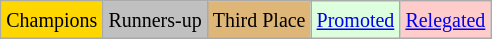<table class="wikitable">
<tr>
<td bgcolor=gold><small>Champions</small></td>
<td bgcolor=silver><small>Runners-up</small></td>
<td bgcolor=#deb678><small>Third Place</small></td>
<td bgcolor="#DDFFDD"><small><a href='#'>Promoted</a></small></td>
<td bgcolor="#FFCCCC"><small><a href='#'>Relegated</a></small></td>
</tr>
</table>
